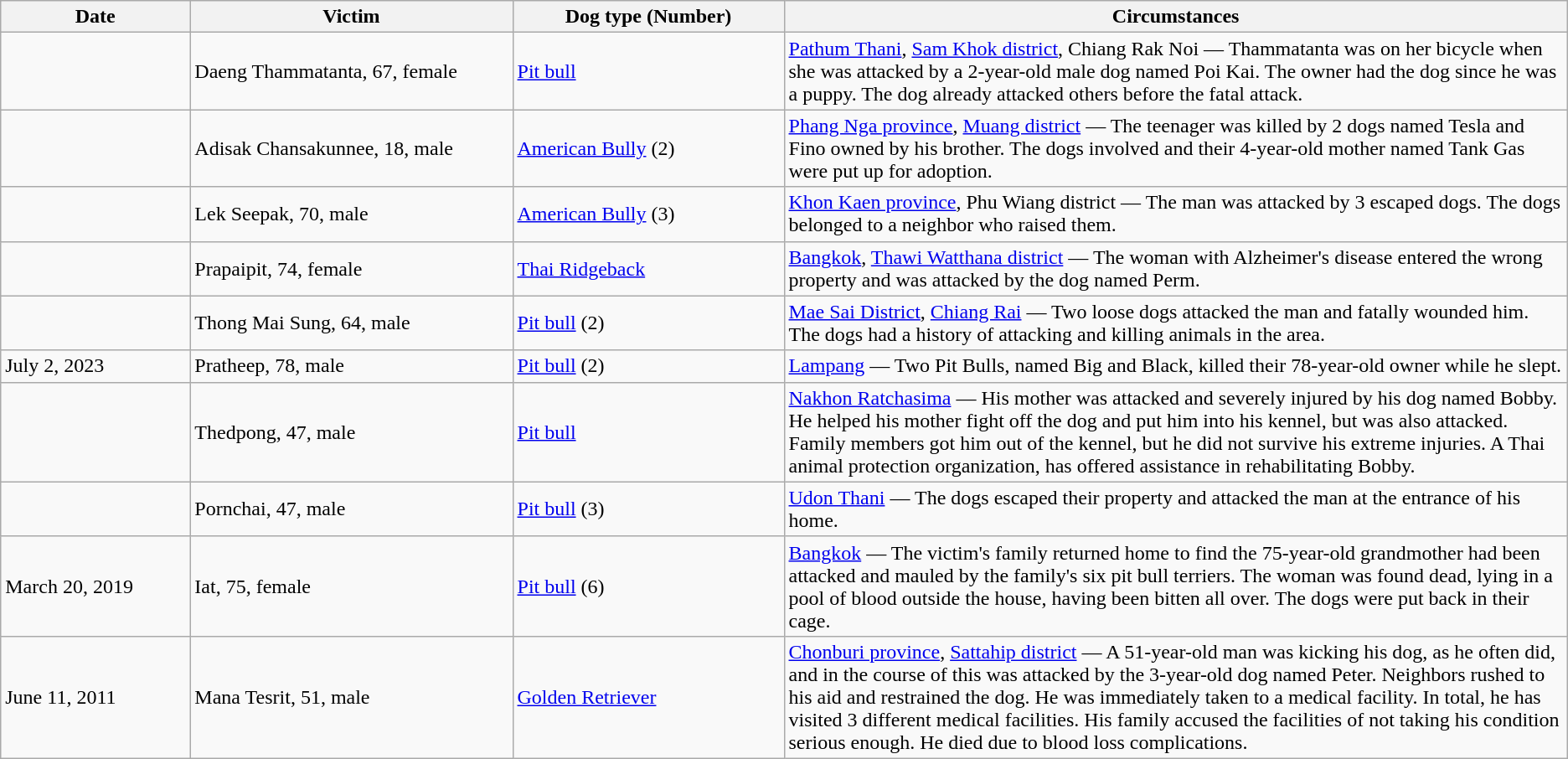<table class="wikitable sortable">
<tr>
<th width="85">Date</th>
<th style="width:150px;">Victim</th>
<th style="width:125px;">Dog type (Number)</th>
<th width="50%">Circumstances</th>
</tr>
<tr>
<td></td>
<td>Daeng Thammatanta, 67, female</td>
<td><a href='#'>Pit bull</a></td>
<td><a href='#'>Pathum Thani</a>, <a href='#'>Sam Khok district</a>, Chiang Rak Noi — Thammatanta was on her bicycle when she was attacked by a 2-year-old male dog named Poi Kai. The owner had the dog since he was a puppy. The dog already attacked others before the fatal attack.</td>
</tr>
<tr>
<td></td>
<td>Adisak Chansakunnee, 18, male</td>
<td><a href='#'>American Bully</a> (2)</td>
<td><a href='#'>Phang Nga province</a>, <a href='#'>Muang district</a> — The teenager was killed by 2 dogs named Tesla and Fino owned by his brother. The dogs involved and their 4-year-old mother named Tank Gas were put up for adoption.</td>
</tr>
<tr>
<td></td>
<td>Lek Seepak, 70, male</td>
<td><a href='#'>American Bully</a> (3)</td>
<td><a href='#'>Khon Kaen province</a>, Phu Wiang district — The man was attacked by 3 escaped dogs. The dogs belonged to a neighbor who raised them.</td>
</tr>
<tr>
<td></td>
<td>Prapaipit, 74, female</td>
<td><a href='#'>Thai Ridgeback</a></td>
<td><a href='#'>Bangkok</a>, <a href='#'>Thawi Watthana district</a> — The woman with Alzheimer's disease entered the wrong property and was attacked by the dog named Perm.</td>
</tr>
<tr>
<td></td>
<td>Thong Mai Sung, 64, male</td>
<td><a href='#'>Pit bull</a> (2)</td>
<td><a href='#'>Mae Sai District</a>, <a href='#'>Chiang Rai</a> — Two loose dogs attacked the man and fatally wounded him. The dogs had a history of attacking and killing animals in the area.</td>
</tr>
<tr>
<td>July 2, 2023</td>
<td>Pratheep, 78, male</td>
<td><a href='#'>Pit bull</a> (2)</td>
<td><a href='#'>Lampang</a> — Two Pit Bulls, named Big and Black, killed their 78-year-old owner while he slept.</td>
</tr>
<tr>
<td></td>
<td>Thedpong, 47, male</td>
<td><a href='#'>Pit bull</a></td>
<td><a href='#'>Nakhon Ratchasima</a> — His mother was attacked and severely injured by his dog named Bobby. He helped his mother fight off the dog and put him into his kennel, but was also attacked. Family members got him out of the kennel, but he did not survive his extreme injuries. A Thai animal protection organization, has offered assistance in rehabilitating Bobby.</td>
</tr>
<tr>
<td></td>
<td>Pornchai, 47, male</td>
<td><a href='#'>Pit bull</a> (3)</td>
<td><a href='#'>Udon Thani</a> — The dogs escaped their property and attacked the man at the entrance of his home.</td>
</tr>
<tr>
<td>March 20, 2019</td>
<td>Iat, 75, female</td>
<td><a href='#'>Pit bull</a> (6)</td>
<td><a href='#'>Bangkok</a> — The victim's family returned home to find the 75-year-old grandmother had been attacked and mauled by the family's six pit bull terriers. The woman was found dead, lying in a pool of blood outside the house, having been bitten all over. The dogs were put back in their cage.</td>
</tr>
<tr>
<td>June 11, 2011</td>
<td>Mana Tesrit, 51, male</td>
<td><a href='#'>Golden Retriever</a></td>
<td><a href='#'>Chonburi province</a>, <a href='#'>Sattahip district</a> — A 51-year-old man was kicking his dog, as he often did, and in the course of this was attacked by the 3-year-old dog named Peter. Neighbors rushed to his aid and restrained the dog. He was immediately taken to a medical facility. In total, he has visited 3 different medical facilities. His family accused the facilities of not taking his condition serious enough. He died due to blood loss complications.</td>
</tr>
</table>
